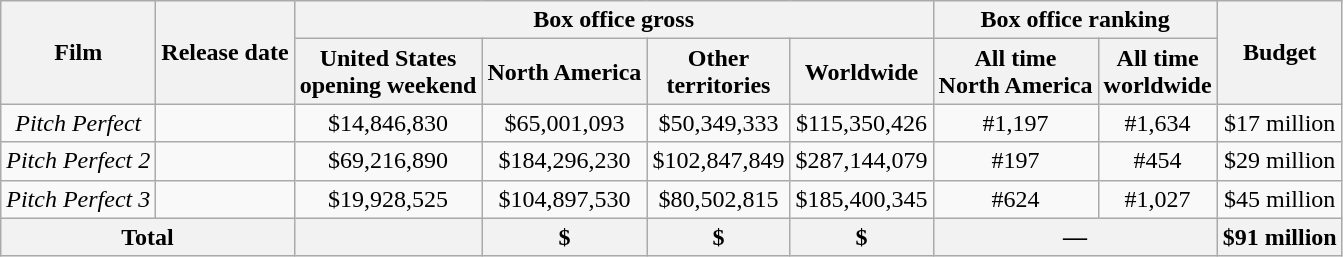<table class="wikitable" border="1" style="text-align: center;">
<tr>
<th rowspan="2">Film</th>
<th rowspan="2">Release date</th>
<th colspan="4">Box office gross</th>
<th colspan="2" text="wrap">Box office ranking</th>
<th rowspan="2">Budget</th>
</tr>
<tr>
<th>United States <br>opening weekend</th>
<th>North America</th>
<th>Other <br>territories</th>
<th>Worldwide</th>
<th>All time <br>North America</th>
<th>All time <br>worldwide</th>
</tr>
<tr>
<td><em>Pitch Perfect</em></td>
<td></td>
<td>$14,846,830</td>
<td>$65,001,093</td>
<td>$50,349,333</td>
<td>$115,350,426</td>
<td>#1,197</td>
<td>#1,634</td>
<td>$17 million</td>
</tr>
<tr>
<td><em>Pitch Perfect 2</em></td>
<td></td>
<td>$69,216,890</td>
<td>$184,296,230</td>
<td>$102,847,849</td>
<td>$287,144,079</td>
<td>#197</td>
<td>#454</td>
<td>$29 million</td>
</tr>
<tr>
<td><em>Pitch Perfect 3</em></td>
<td></td>
<td>$19,928,525</td>
<td>$104,897,530</td>
<td>$80,502,815</td>
<td>$185,400,345</td>
<td>#624</td>
<td>#1,027</td>
<td>$45 million</td>
</tr>
<tr>
<th colspan=2>Total</th>
<th></th>
<th>$</th>
<th>$</th>
<th>$</th>
<th colspan="2">—</th>
<th>$91 million</th>
</tr>
</table>
